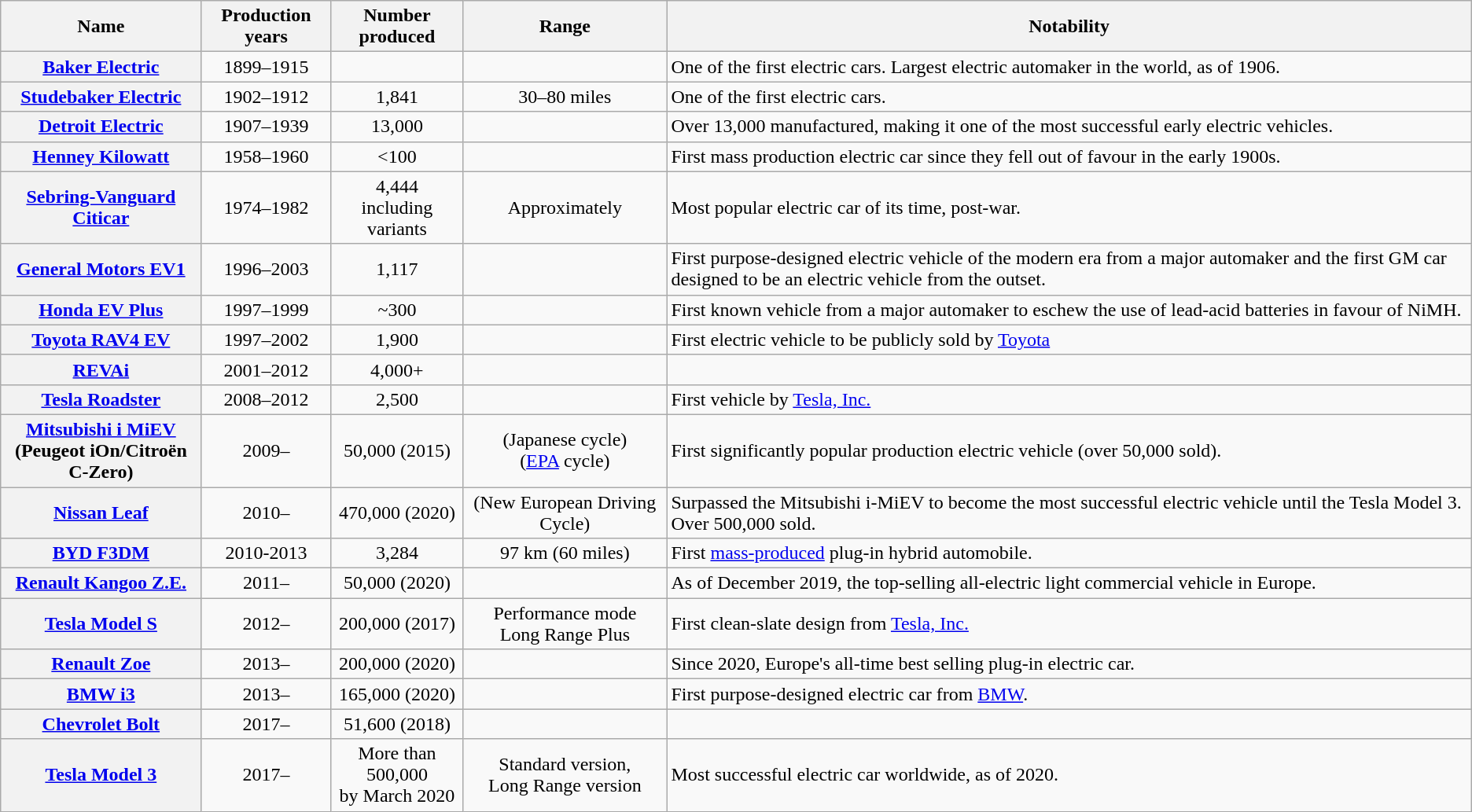<table class="wikitable sortable">
<tr>
<th>Name</th>
<th>Production years</th>
<th>Number produced</th>
<th data-sort-type="number">Range</th>
<th>Notability</th>
</tr>
<tr align=center>
<th><a href='#'>Baker Electric</a></th>
<td>1899–1915</td>
<td></td>
<td data-sort-value="50"></td>
<td align=left>One of the first electric cars. Largest electric automaker in the world, as of 1906.</td>
</tr>
<tr align=center>
<th><a href='#'>Studebaker Electric</a></th>
<td>1902–1912</td>
<td>1,841</td>
<td>30–80 miles</td>
<td align=left>One of the first electric cars.</td>
</tr>
<tr align=center>
<th><a href='#'>Detroit Electric</a></th>
<td>1907–1939</td>
<td>13,000</td>
<td data-sort-value="80"></td>
<td align=left>Over 13,000 manufactured, making it one of the most successful early electric vehicles.</td>
</tr>
<tr align=center>
<th><a href='#'>Henney Kilowatt</a></th>
<td>1958–1960</td>
<td><100</td>
<td></td>
<td align=left>First mass production electric car since they fell out of favour in the early 1900s.</td>
</tr>
<tr align=center>
<th><a href='#'>Sebring-Vanguard Citicar</a></th>
<td>1974–1982</td>
<td>4,444<br>including variants</td>
<td data-sort-value="40">Approximately<br></td>
<td align=left>Most popular electric car of its time, post-war.</td>
</tr>
<tr align=center>
<th><a href='#'>General Motors EV1</a></th>
<td>1996–2003</td>
<td>1,117</td>
<td data-sort-value="160"></td>
<td align=left>First purpose-designed electric vehicle of the modern era from a major automaker and the first GM car designed to be an electric vehicle from the outset.</td>
</tr>
<tr align=center>
<th><a href='#'>Honda EV Plus</a></th>
<td>1997–1999</td>
<td>~300</td>
<td data-sort-value="80"></td>
<td align=left>First known vehicle from a major automaker to eschew the use of lead-acid batteries in favour of NiMH.</td>
</tr>
<tr align=center>
<th><a href='#'>Toyota RAV4 EV</a></th>
<td>1997–2002</td>
<td>1,900</td>
<td data-sort-value="87"></td>
<td align=left>First electric vehicle to be publicly sold by <a href='#'>Toyota</a></td>
</tr>
<tr align=center>
<th><a href='#'>REVAi</a></th>
<td>2001–2012</td>
<td>4,000+</td>
<td></td>
<td align=left></td>
</tr>
<tr align=center>
<th><a href='#'>Tesla Roadster</a></th>
<td>2008–2012</td>
<td>2,500</td>
<td data-sort-value="220"></td>
<td align=left>First vehicle by <a href='#'>Tesla, Inc.</a></td>
</tr>
<tr align=center>
<th><a href='#'>Mitsubishi i MiEV</a><br>(Peugeot iOn/Citroën C-Zero)</th>
<td>2009–</td>
<td>50,000 (2015)</td>
<td data-sort-value="62"> (Japanese cycle)<br> (<a href='#'>EPA</a> cycle)</td>
<td align=left>First significantly popular production electric vehicle (over 50,000 sold).</td>
</tr>
<tr align=center>
<th><a href='#'>Nissan Leaf</a></th>
<td>2010–</td>
<td>470,000 (2020)</td>
<td data-sort-value="109"> (New European Driving Cycle)</td>
<td align=left>Surpassed the Mitsubishi i-MiEV to become the most successful electric vehicle until the Tesla Model 3. Over 500,000 sold.</td>
</tr>
<tr align=center>
<th><a href='#'>BYD F3DM</a></th>
<td>2010-2013</td>
<td>3,284</td>
<td>97 km (60 miles)</td>
<td align=left>First <a href='#'>mass-produced</a> plug-in hybrid automobile.</td>
</tr>
<tr align=center>
<th><a href='#'>Renault Kangoo Z.E.</a></th>
<td>2011–</td>
<td>50,000 (2020)</td>
<td></td>
<td align=left>As of December 2019, the top-selling all-electric light commercial vehicle in Europe.</td>
</tr>
<tr align=center>
<th><a href='#'>Tesla Model S</a></th>
<td>2012–</td>
<td>200,000 (2017)</td>
<td data-sort-value="300"> Performance mode<br> Long Range Plus </td>
<td align=left>First clean-slate design from <a href='#'>Tesla, Inc.</a></td>
</tr>
<tr align=center>
<th><a href='#'>Renault Zoe</a></th>
<td>2013–</td>
<td>200,000 (2020)</td>
<td></td>
<td align=left>Since 2020, Europe's all-time best selling plug-in electric car.</td>
</tr>
<tr align=center>
<th><a href='#'>BMW i3</a></th>
<td>2013–</td>
<td>165,000 (2020)</td>
<td data-sort-value="80"></td>
<td align=left>First purpose-designed electric car from <a href='#'>BMW</a>.</td>
</tr>
<tr align=center>
<th><a href='#'>Chevrolet Bolt</a></th>
<td>2017–</td>
<td>51,600 (2018)</td>
<td></td>
<td align=left></td>
</tr>
<tr align=center>
<th><a href='#'>Tesla Model 3</a></th>
<td>2017–</td>
<td>More than 500,000<br>by March 2020</td>
<td> Standard version,<br> Long Range version</td>
<td align=left>Most successful electric car worldwide, as of 2020.</td>
</tr>
</table>
